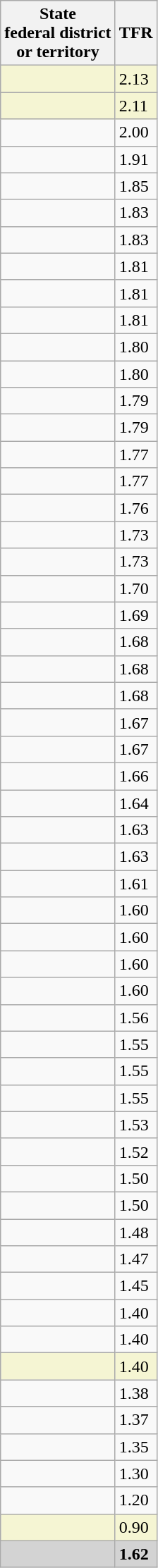<table class="wikitable sortable mw-collapsible mw-collapsed">
<tr>
<th>State<br>federal district<br> or territory</th>
<th>TFR</th>
</tr>
<tr bgcolor="#f5f5d3">
<td></td>
<td>2.13</td>
</tr>
<tr bgcolor="#f5f5d3">
<td></td>
<td>2.11</td>
</tr>
<tr>
<td></td>
<td>2.00</td>
</tr>
<tr>
<td></td>
<td>1.91</td>
</tr>
<tr>
<td></td>
<td>1.85</td>
</tr>
<tr>
<td></td>
<td>1.83</td>
</tr>
<tr>
<td></td>
<td>1.83</td>
</tr>
<tr>
<td></td>
<td>1.81</td>
</tr>
<tr>
<td></td>
<td>1.81</td>
</tr>
<tr>
<td></td>
<td>1.81</td>
</tr>
<tr>
<td></td>
<td>1.80</td>
</tr>
<tr>
<td></td>
<td>1.80</td>
</tr>
<tr>
<td></td>
<td>1.79</td>
</tr>
<tr>
<td></td>
<td>1.79</td>
</tr>
<tr>
<td></td>
<td>1.77</td>
</tr>
<tr>
<td></td>
<td>1.77</td>
</tr>
<tr>
<td></td>
<td>1.76</td>
</tr>
<tr>
<td></td>
<td>1.73</td>
</tr>
<tr>
<td></td>
<td>1.73</td>
</tr>
<tr>
<td></td>
<td>1.70</td>
</tr>
<tr>
<td></td>
<td>1.69</td>
</tr>
<tr>
<td></td>
<td>1.68</td>
</tr>
<tr>
<td></td>
<td>1.68</td>
</tr>
<tr>
<td></td>
<td>1.68</td>
</tr>
<tr>
<td></td>
<td>1.67</td>
</tr>
<tr>
<td></td>
<td>1.67</td>
</tr>
<tr>
<td></td>
<td>1.66</td>
</tr>
<tr>
<td></td>
<td>1.64</td>
</tr>
<tr>
<td></td>
<td>1.63</td>
</tr>
<tr>
<td></td>
<td>1.63</td>
</tr>
<tr>
<td></td>
<td>1.61</td>
</tr>
<tr>
<td></td>
<td>1.60</td>
</tr>
<tr>
<td></td>
<td>1.60</td>
</tr>
<tr>
<td></td>
<td>1.60</td>
</tr>
<tr>
<td></td>
<td>1.60</td>
</tr>
<tr>
<td></td>
<td>1.56</td>
</tr>
<tr>
<td></td>
<td>1.55</td>
</tr>
<tr>
<td></td>
<td>1.55</td>
</tr>
<tr>
<td></td>
<td>1.55</td>
</tr>
<tr>
<td></td>
<td>1.53</td>
</tr>
<tr>
<td></td>
<td>1.52</td>
</tr>
<tr>
<td></td>
<td>1.50</td>
</tr>
<tr>
<td></td>
<td>1.50</td>
</tr>
<tr>
<td></td>
<td>1.48</td>
</tr>
<tr>
<td></td>
<td>1.47</td>
</tr>
<tr>
<td></td>
<td>1.45</td>
</tr>
<tr>
<td></td>
<td>1.40</td>
</tr>
<tr>
<td></td>
<td>1.40</td>
</tr>
<tr bgcolor="#f5f5d3">
<td></td>
<td>1.40</td>
</tr>
<tr>
<td></td>
<td>1.38</td>
</tr>
<tr>
<td></td>
<td>1.37</td>
</tr>
<tr>
<td></td>
<td>1.35</td>
</tr>
<tr>
<td></td>
<td>1.30</td>
</tr>
<tr>
<td></td>
<td>1.20</td>
</tr>
<tr bgcolor="#f5f5d3">
<td></td>
<td>0.90</td>
</tr>
<tr bgcolor="lightgrey">
<td></td>
<td><strong>1.62</strong></td>
</tr>
</table>
